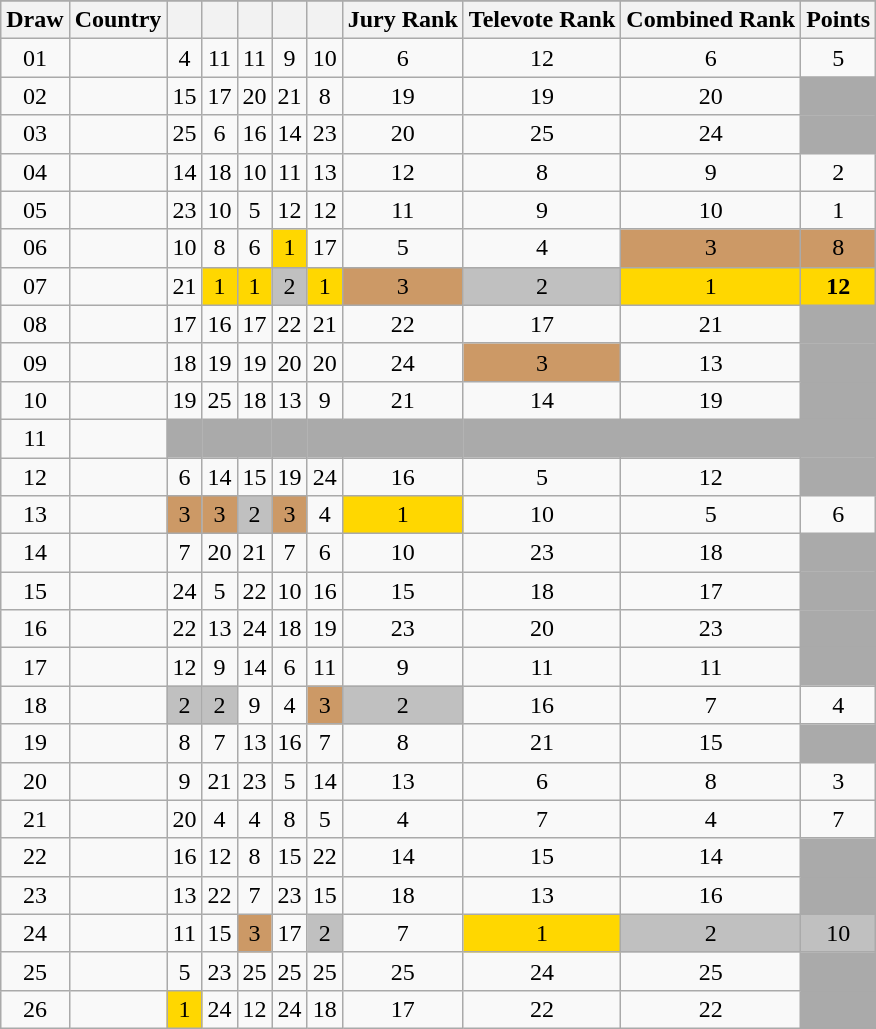<table class="sortable wikitable collapsible plainrowheaders" style="text-align:center;">
<tr>
</tr>
<tr>
<th scope="col">Draw</th>
<th scope="col">Country</th>
<th scope="col"><small></small></th>
<th scope="col"><small></small></th>
<th scope="col"><small></small></th>
<th scope="col"><small></small></th>
<th scope="col"><small></small></th>
<th scope="col">Jury Rank</th>
<th scope="col">Televote Rank</th>
<th scope="col">Combined Rank</th>
<th scope="col">Points</th>
</tr>
<tr>
<td>01</td>
<td style="text-align:left;"></td>
<td>4</td>
<td>11</td>
<td>11</td>
<td>9</td>
<td>10</td>
<td>6</td>
<td>12</td>
<td>6</td>
<td>5</td>
</tr>
<tr>
<td>02</td>
<td style="text-align:left;"></td>
<td>15</td>
<td>17</td>
<td>20</td>
<td>21</td>
<td>8</td>
<td>19</td>
<td>19</td>
<td>20</td>
<td style="background:#AAAAAA;"></td>
</tr>
<tr>
<td>03</td>
<td style="text-align:left;"></td>
<td>25</td>
<td>6</td>
<td>16</td>
<td>14</td>
<td>23</td>
<td>20</td>
<td>25</td>
<td>24</td>
<td style="background:#AAAAAA;"></td>
</tr>
<tr>
<td>04</td>
<td style="text-align:left;"></td>
<td>14</td>
<td>18</td>
<td>10</td>
<td>11</td>
<td>13</td>
<td>12</td>
<td>8</td>
<td>9</td>
<td>2</td>
</tr>
<tr>
<td>05</td>
<td style="text-align:left;"></td>
<td>23</td>
<td>10</td>
<td>5</td>
<td>12</td>
<td>12</td>
<td>11</td>
<td>9</td>
<td>10</td>
<td>1</td>
</tr>
<tr>
<td>06</td>
<td style="text-align:left;"></td>
<td>10</td>
<td>8</td>
<td>6</td>
<td style="background:gold;">1</td>
<td>17</td>
<td>5</td>
<td>4</td>
<td style="background:#CC9966;">3</td>
<td style="background:#CC9966;">8</td>
</tr>
<tr>
<td>07</td>
<td style="text-align:left;"></td>
<td>21</td>
<td style="background:gold;">1</td>
<td style="background:gold;">1</td>
<td style="background:silver;">2</td>
<td style="background:gold;">1</td>
<td style="background:#CC9966;">3</td>
<td style="background:silver;">2</td>
<td style="background:gold;">1</td>
<td style="background:gold;"><strong>12</strong></td>
</tr>
<tr>
<td>08</td>
<td style="text-align:left;"></td>
<td>17</td>
<td>16</td>
<td>17</td>
<td>22</td>
<td>21</td>
<td>22</td>
<td>17</td>
<td>21</td>
<td style="background:#AAAAAA;"></td>
</tr>
<tr>
<td>09</td>
<td style="text-align:left;"></td>
<td>18</td>
<td>19</td>
<td>19</td>
<td>20</td>
<td>20</td>
<td>24</td>
<td style="background:#CC9966;">3</td>
<td>13</td>
<td style="background:#AAAAAA;"></td>
</tr>
<tr>
<td>10</td>
<td style="text-align:left;"></td>
<td>19</td>
<td>25</td>
<td>18</td>
<td>13</td>
<td>9</td>
<td>21</td>
<td>14</td>
<td>19</td>
<td style="background:#AAAAAA;"></td>
</tr>
<tr class="sortbottom">
<td>11</td>
<td style="text-align:left;"></td>
<td style="background:#AAAAAA;"></td>
<td style="background:#AAAAAA;"></td>
<td style="background:#AAAAAA;"></td>
<td style="background:#AAAAAA;"></td>
<td style="background:#AAAAAA;"></td>
<td style="background:#AAAAAA;"></td>
<td style="background:#AAAAAA;"></td>
<td style="background:#AAAAAA;"></td>
<td style="background:#AAAAAA;"></td>
</tr>
<tr>
<td>12</td>
<td style="text-align:left;"></td>
<td>6</td>
<td>14</td>
<td>15</td>
<td>19</td>
<td>24</td>
<td>16</td>
<td>5</td>
<td>12</td>
<td style="background:#AAAAAA;"></td>
</tr>
<tr>
<td>13</td>
<td style="text-align:left;"></td>
<td style="background:#CC9966;">3</td>
<td style="background:#CC9966;">3</td>
<td style="background:silver;">2</td>
<td style="background:#CC9966;">3</td>
<td>4</td>
<td style="background:gold;">1</td>
<td>10</td>
<td>5</td>
<td>6</td>
</tr>
<tr>
<td>14</td>
<td style="text-align:left;"></td>
<td>7</td>
<td>20</td>
<td>21</td>
<td>7</td>
<td>6</td>
<td>10</td>
<td>23</td>
<td>18</td>
<td style="background:#AAAAAA;"></td>
</tr>
<tr>
<td>15</td>
<td style="text-align:left;"></td>
<td>24</td>
<td>5</td>
<td>22</td>
<td>10</td>
<td>16</td>
<td>15</td>
<td>18</td>
<td>17</td>
<td style="background:#AAAAAA;"></td>
</tr>
<tr>
<td>16</td>
<td style="text-align:left;"></td>
<td>22</td>
<td>13</td>
<td>24</td>
<td>18</td>
<td>19</td>
<td>23</td>
<td>20</td>
<td>23</td>
<td style="background:#AAAAAA;"></td>
</tr>
<tr>
<td>17</td>
<td style="text-align:left;"></td>
<td>12</td>
<td>9</td>
<td>14</td>
<td>6</td>
<td>11</td>
<td>9</td>
<td>11</td>
<td>11</td>
<td style="background:#AAAAAA;"></td>
</tr>
<tr>
<td>18</td>
<td style="text-align:left;"></td>
<td style="background:silver;">2</td>
<td style="background:silver;">2</td>
<td>9</td>
<td>4</td>
<td style="background:#CC9966;">3</td>
<td style="background:silver;">2</td>
<td>16</td>
<td>7</td>
<td>4</td>
</tr>
<tr>
<td>19</td>
<td style="text-align:left;"></td>
<td>8</td>
<td>7</td>
<td>13</td>
<td>16</td>
<td>7</td>
<td>8</td>
<td>21</td>
<td>15</td>
<td style="background:#AAAAAA;"></td>
</tr>
<tr>
<td>20</td>
<td style="text-align:left;"></td>
<td>9</td>
<td>21</td>
<td>23</td>
<td>5</td>
<td>14</td>
<td>13</td>
<td>6</td>
<td>8</td>
<td>3</td>
</tr>
<tr>
<td>21</td>
<td style="text-align:left;"></td>
<td>20</td>
<td>4</td>
<td>4</td>
<td>8</td>
<td>5</td>
<td>4</td>
<td>7</td>
<td>4</td>
<td>7</td>
</tr>
<tr>
<td>22</td>
<td style="text-align:left;"></td>
<td>16</td>
<td>12</td>
<td>8</td>
<td>15</td>
<td>22</td>
<td>14</td>
<td>15</td>
<td>14</td>
<td style="background:#AAAAAA;"></td>
</tr>
<tr>
<td>23</td>
<td style="text-align:left;"></td>
<td>13</td>
<td>22</td>
<td>7</td>
<td>23</td>
<td>15</td>
<td>18</td>
<td>13</td>
<td>16</td>
<td style="background:#AAAAAA;"></td>
</tr>
<tr>
<td>24</td>
<td style="text-align:left;"></td>
<td>11</td>
<td>15</td>
<td style="background:#CC9966;">3</td>
<td>17</td>
<td style="background:silver;">2</td>
<td>7</td>
<td style="background:gold;">1</td>
<td style="background:silver;">2</td>
<td style="background:silver;">10</td>
</tr>
<tr>
<td>25</td>
<td style="text-align:left;"></td>
<td>5</td>
<td>23</td>
<td>25</td>
<td>25</td>
<td>25</td>
<td>25</td>
<td>24</td>
<td>25</td>
<td style="background:#AAAAAA;"></td>
</tr>
<tr>
<td>26</td>
<td style="text-align:left;"></td>
<td style="background:gold;">1</td>
<td>24</td>
<td>12</td>
<td>24</td>
<td>18</td>
<td>17</td>
<td>22</td>
<td>22</td>
<td style="background:#AAAAAA;"></td>
</tr>
</table>
